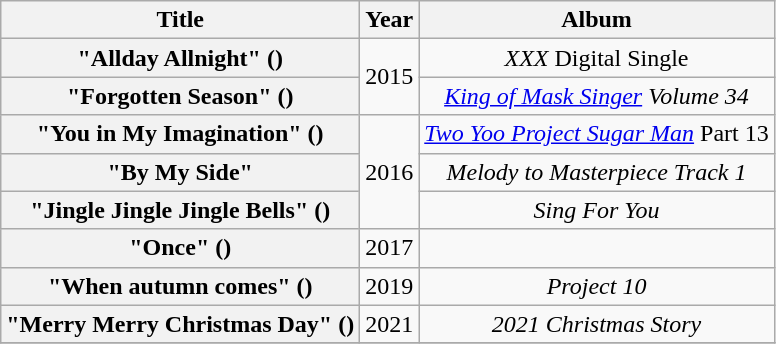<table class="wikitable plainrowheaders" style="text-align:center;">
<tr>
<th>Title</th>
<th>Year</th>
<th>Album</th>
</tr>
<tr>
<th scope="row">"Allday Allnight" ()<br></th>
<td rowspan="2">2015</td>
<td><em>XXX</em> Digital Single</td>
</tr>
<tr>
<th scope="row">"Forgotten Season" ()</th>
<td><em><a href='#'>King of Mask Singer</a> Volume 34</em></td>
</tr>
<tr>
<th scope="row">"You in My Imagination" ()<br></th>
<td rowspan="3">2016</td>
<td><em><a href='#'>Two Yoo Project Sugar Man</a></em> Part 13</td>
</tr>
<tr>
<th scope="row">"By My Side"</th>
<td><em>Melody to Masterpiece Track 1</em></td>
</tr>
<tr>
<th scope="row">"Jingle Jingle Jingle Bells" ()<br></th>
<td><em>Sing For You</em></td>
</tr>
<tr>
<th scope="row">"Once" ()<br></th>
<td>2017</td>
<td></td>
</tr>
<tr>
<th scope="row">"When autumn comes" ()</th>
<td>2019</td>
<td><em>Project 10</em></td>
</tr>
<tr>
<th scope="row">"Merry Merry Christmas Day" ()<br></th>
<td>2021</td>
<td><em>2021 Christmas Story </em></td>
</tr>
<tr>
</tr>
</table>
